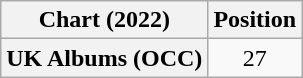<table class="wikitable plainrowheaders" style="text-align:center">
<tr>
<th scope="col">Chart (2022)</th>
<th scope="col">Position</th>
</tr>
<tr>
<th scope="row">UK Albums (OCC)</th>
<td>27</td>
</tr>
</table>
